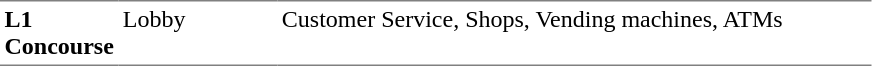<table table border=0 cellspacing=0 cellpadding=3>
<tr>
<td style="border-bottom:solid 1px gray; border-top:solid 1px gray;" valign=top width=50><strong>L1<br>Concourse</strong></td>
<td style="border-bottom:solid 1px gray; border-top:solid 1px gray;" valign=top width=100>Lobby</td>
<td style="border-bottom:solid 1px gray; border-top:solid 1px gray;" valign=top width=390>Customer Service, Shops, Vending machines, ATMs</td>
</tr>
</table>
